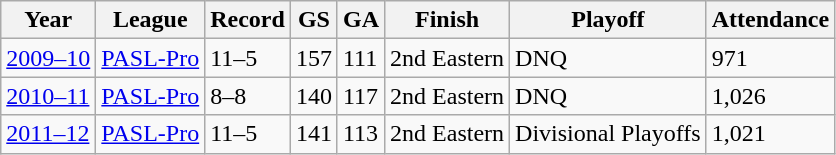<table class="wikitable">
<tr>
<th>Year</th>
<th>League</th>
<th>Record</th>
<th>GS</th>
<th>GA</th>
<th>Finish</th>
<th>Playoff</th>
<th>Attendance</th>
</tr>
<tr>
<td><a href='#'>2009–10</a></td>
<td><a href='#'>PASL-Pro</a></td>
<td>11–5</td>
<td>157</td>
<td>111</td>
<td>2nd Eastern</td>
<td>DNQ</td>
<td>971</td>
</tr>
<tr>
<td><a href='#'>2010–11</a></td>
<td><a href='#'>PASL-Pro</a></td>
<td>8–8</td>
<td>140</td>
<td>117</td>
<td>2nd Eastern</td>
<td>DNQ</td>
<td>1,026</td>
</tr>
<tr>
<td><a href='#'>2011–12</a></td>
<td><a href='#'>PASL-Pro</a></td>
<td>11–5</td>
<td>141</td>
<td>113</td>
<td>2nd Eastern</td>
<td>Divisional Playoffs</td>
<td>1,021</td>
</tr>
</table>
